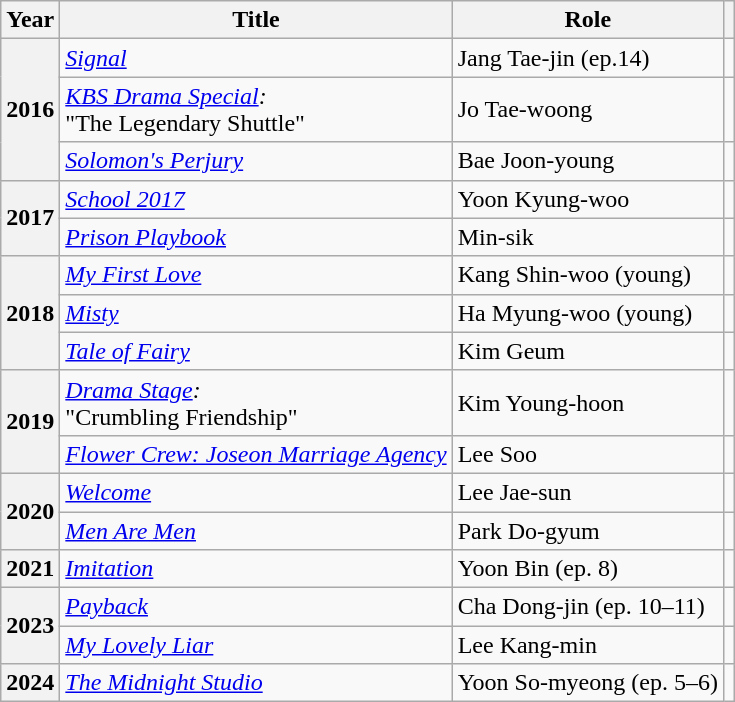<table class="wikitable  plainrowheaders">
<tr>
<th scope="col">Year</th>
<th scope="col">Title</th>
<th scope="col">Role</th>
<th scope="col" class="unsortable"></th>
</tr>
<tr>
<th scope="row" rowspan="3">2016</th>
<td><em><a href='#'>Signal</a></em></td>
<td>Jang Tae-jin (ep.14)</td>
<td></td>
</tr>
<tr>
<td><em><a href='#'>KBS Drama Special</a>:</em><br>"The Legendary Shuttle"</td>
<td>Jo Tae-woong</td>
<td></td>
</tr>
<tr>
<td><em><a href='#'>Solomon's Perjury</a></em></td>
<td>Bae Joon-young</td>
<td></td>
</tr>
<tr>
<th scope="row" rowspan="2">2017</th>
<td><em><a href='#'>School 2017</a></em></td>
<td>Yoon Kyung-woo</td>
<td></td>
</tr>
<tr>
<td><em><a href='#'>Prison Playbook</a></em></td>
<td>Min-sik</td>
<td></td>
</tr>
<tr>
<th scope="row" rowspan="3">2018</th>
<td><em><a href='#'>My First Love</a></em></td>
<td>Kang Shin-woo (young)</td>
<td></td>
</tr>
<tr>
<td><em><a href='#'>Misty</a></em></td>
<td>Ha Myung-woo (young)</td>
<td></td>
</tr>
<tr>
<td><em><a href='#'>Tale of Fairy</a></em></td>
<td>Kim Geum</td>
<td></td>
</tr>
<tr>
<th scope="row" rowspan="2">2019</th>
<td><em><a href='#'>Drama Stage</a>:</em><br>"Crumbling Friendship"</td>
<td>Kim Young-hoon</td>
<td></td>
</tr>
<tr>
<td><em><a href='#'>Flower Crew: Joseon Marriage Agency</a></em></td>
<td>Lee Soo</td>
<td></td>
</tr>
<tr>
<th scope="row" rowspan="2">2020</th>
<td><em><a href='#'>Welcome</a></em></td>
<td>Lee Jae-sun</td>
<td></td>
</tr>
<tr>
<td><em><a href='#'>Men Are Men</a></em></td>
<td>Park Do-gyum</td>
<td></td>
</tr>
<tr>
<th scope="row">2021</th>
<td><em><a href='#'>Imitation</a></em></td>
<td>Yoon Bin (ep. 8)</td>
<td></td>
</tr>
<tr>
<th scope="row" rowspan="2">2023</th>
<td><a href='#'><em>Payback</em></a></td>
<td>Cha Dong-jin (ep. 10–11)</td>
<td></td>
</tr>
<tr>
<td><em><a href='#'>My Lovely Liar</a></em></td>
<td>Lee Kang-min</td>
<td></td>
</tr>
<tr>
<th scope="row">2024</th>
<td><em><a href='#'>The Midnight Studio</a></em></td>
<td>Yoon So-myeong (ep. 5–6)</td>
<td></td>
</tr>
</table>
